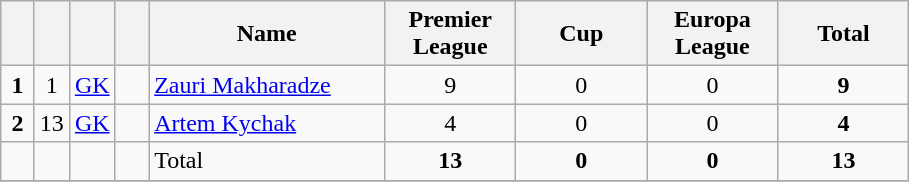<table class="wikitable" style="text-align:center">
<tr>
<th width=15></th>
<th width=15></th>
<th width=15></th>
<th width=15></th>
<th width=150>Name</th>
<th width=80><strong>Premier League</strong></th>
<th width=80><strong>Cup</strong></th>
<th width=80><strong>Europa League</strong></th>
<th width=80>Total</th>
</tr>
<tr>
<td><strong>1</strong></td>
<td>1</td>
<td><a href='#'>GK</a></td>
<td></td>
<td align=left><a href='#'>Zauri Makharadze</a></td>
<td>9</td>
<td>0</td>
<td>0</td>
<td><strong>9</strong></td>
</tr>
<tr>
<td><strong>2</strong></td>
<td>13</td>
<td><a href='#'>GK</a></td>
<td></td>
<td align=left><a href='#'>Artem Kychak</a></td>
<td>4</td>
<td>0</td>
<td>0</td>
<td><strong>4</strong></td>
</tr>
<tr>
<td></td>
<td></td>
<td></td>
<td></td>
<td align=left>Total</td>
<td><strong>13</strong></td>
<td><strong>0</strong></td>
<td><strong>0</strong></td>
<td><strong>13</strong></td>
</tr>
<tr>
</tr>
</table>
